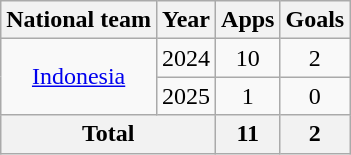<table class="wikitable" style="text-align:center">
<tr>
<th>National team</th>
<th>Year</th>
<th>Apps</th>
<th>Goals</th>
</tr>
<tr>
<td rowspan="2"><a href='#'>Indonesia</a></td>
<td>2024</td>
<td>10</td>
<td>2</td>
</tr>
<tr>
<td>2025</td>
<td>1</td>
<td>0</td>
</tr>
<tr>
<th colspan="2">Total</th>
<th>11</th>
<th>2</th>
</tr>
</table>
